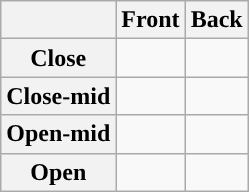<table class="wikitable">
<tr>
<th></th>
<th>Front</th>
<th>Back</th>
</tr>
<tr>
<th scope="row">Close</th>
<td></td>
<td></td>
</tr>
<tr>
<th scope="row">Close-mid</th>
<td></td>
<td></td>
</tr>
<tr>
<th scope="row">Open-mid</th>
<td></td>
<td></td>
</tr>
<tr>
<th scope="row">Open</th>
<td></td>
</tr>
</table>
